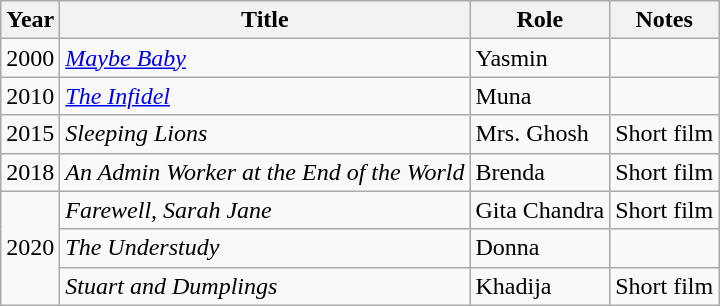<table class="wikitable">
<tr>
<th>Year</th>
<th>Title</th>
<th>Role</th>
<th>Notes</th>
</tr>
<tr>
<td>2000</td>
<td><em><a href='#'>Maybe Baby</a></em></td>
<td>Yasmin</td>
<td></td>
</tr>
<tr>
<td>2010</td>
<td><em><a href='#'>The Infidel</a></em></td>
<td>Muna</td>
<td></td>
</tr>
<tr>
<td>2015</td>
<td><em>Sleeping Lions</em></td>
<td>Mrs. Ghosh</td>
<td>Short film</td>
</tr>
<tr>
<td>2018</td>
<td><em>An Admin Worker at the End of the World</em></td>
<td>Brenda</td>
<td>Short film</td>
</tr>
<tr>
<td rowspan="3">2020</td>
<td><em>Farewell, Sarah Jane</em></td>
<td>Gita Chandra</td>
<td>Short film</td>
</tr>
<tr>
<td><em>The Understudy</em></td>
<td>Donna</td>
<td></td>
</tr>
<tr>
<td><em>Stuart and Dumplings</em></td>
<td>Khadija</td>
<td>Short film</td>
</tr>
</table>
